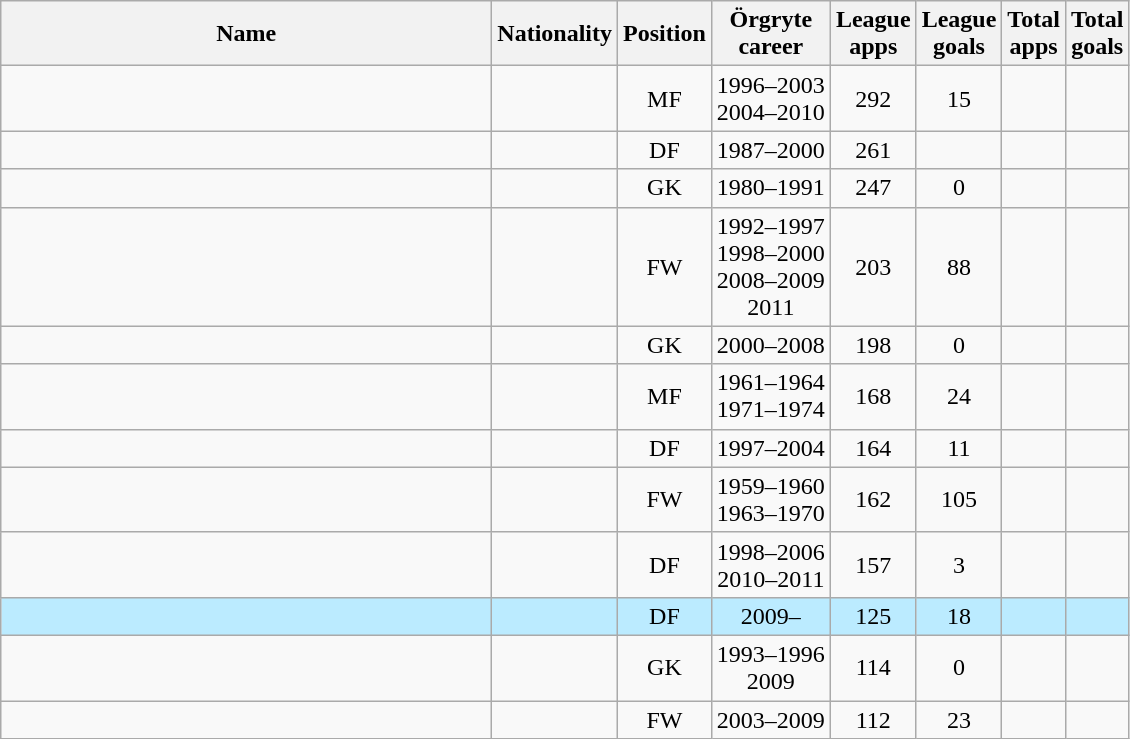<table class="wikitable sortable" style="text-align: center;">
<tr>
<th style="width:20em">Name</th>
<th>Nationality</th>
<th>Position</th>
<th>Örgryte<br>career</th>
<th>League<br>apps</th>
<th>League<br>goals</th>
<th>Total<br>apps</th>
<th>Total<br>goals</th>
</tr>
<tr>
<td align=left></td>
<td align=left></td>
<td>MF</td>
<td>1996–2003<br>2004–2010</td>
<td>292</td>
<td>15</td>
<td></td>
<td></td>
</tr>
<tr>
<td align=left></td>
<td align=left></td>
<td>DF</td>
<td>1987–2000</td>
<td>261</td>
<td></td>
<td></td>
<td></td>
</tr>
<tr>
<td align=left></td>
<td align=left></td>
<td>GK</td>
<td>1980–1991</td>
<td>247</td>
<td>0</td>
<td></td>
<td></td>
</tr>
<tr>
<td align=left></td>
<td align=left></td>
<td>FW</td>
<td>1992–1997<br>1998–2000<br>2008–2009<br>2011</td>
<td>203</td>
<td>88</td>
<td></td>
<td></td>
</tr>
<tr>
<td align=left></td>
<td align=left></td>
<td>GK</td>
<td>2000–2008</td>
<td>198</td>
<td>0</td>
<td></td>
<td></td>
</tr>
<tr>
<td align=left></td>
<td align=left></td>
<td>MF</td>
<td>1961–1964<br>1971–1974</td>
<td>168</td>
<td>24</td>
<td></td>
<td></td>
</tr>
<tr>
<td align=left></td>
<td align=left></td>
<td>DF</td>
<td>1997–2004</td>
<td>164</td>
<td>11</td>
<td></td>
<td></td>
</tr>
<tr>
<td align=left></td>
<td align=left></td>
<td>FW</td>
<td>1959–1960<br>1963–1970</td>
<td>162</td>
<td>105</td>
<td></td>
<td></td>
</tr>
<tr>
<td align=left></td>
<td align=left></td>
<td>DF</td>
<td>1998–2006<br>2010–2011</td>
<td>157</td>
<td>3</td>
<td></td>
<td></td>
</tr>
<tr style="background:#bbebff;">
<td align=left></td>
<td align=left></td>
<td>DF</td>
<td>2009–</td>
<td>125</td>
<td>18</td>
<td></td>
<td></td>
</tr>
<tr>
<td align=left></td>
<td align=left></td>
<td>GK</td>
<td>1993–1996<br>2009</td>
<td>114</td>
<td>0</td>
<td></td>
<td></td>
</tr>
<tr>
<td align=left></td>
<td align=left></td>
<td>FW</td>
<td>2003–2009</td>
<td>112</td>
<td>23</td>
<td></td>
<td></td>
</tr>
</table>
